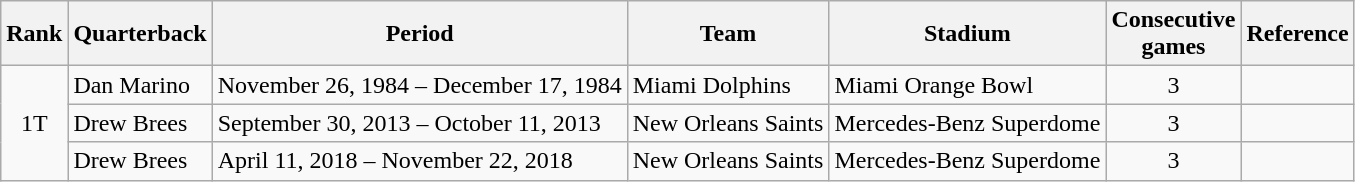<table class="wikitable">
<tr>
<th>Rank</th>
<th>Quarterback</th>
<th>Period</th>
<th>Team</th>
<th>Stadium</th>
<th>Consecutive<br>games</th>
<th>Reference</th>
</tr>
<tr>
<td style="text-align:center;" rowspan="3">1T</td>
<td>Dan Marino</td>
<td>November 26, 1984 – December 17, 1984</td>
<td>Miami Dolphins</td>
<td>Miami Orange Bowl</td>
<td style="text-align:center;">3</td>
<td style="text-align:center;"></td>
</tr>
<tr>
<td>Drew Brees</td>
<td>September 30, 2013 – October 11, 2013</td>
<td>New Orleans Saints</td>
<td>Mercedes-Benz Superdome</td>
<td style="text-align:center;">3</td>
<td style="text-align:center;"></td>
</tr>
<tr>
<td>Drew Brees</td>
<td>April 11, 2018 – November 22, 2018</td>
<td>New Orleans Saints</td>
<td>Mercedes-Benz Superdome</td>
<td style="text-align:center;">3</td>
<td style="text-align:center;"></td>
</tr>
</table>
